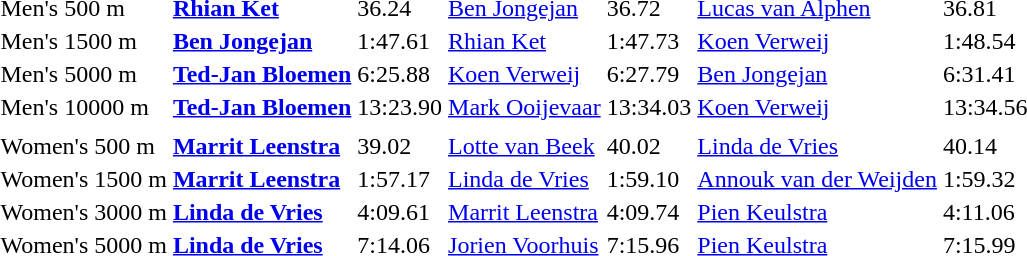<table>
<tr>
<td>Men's 500 m</td>
<td><strong><a href='#'>Rhian Ket</a></strong></td>
<td>36.24</td>
<td><a href='#'>Ben Jongejan</a></td>
<td>36.72</td>
<td><a href='#'>Lucas van Alphen</a></td>
<td>36.81</td>
</tr>
<tr>
<td>Men's 1500 m</td>
<td><strong><a href='#'>Ben Jongejan</a></strong></td>
<td>1:47.61</td>
<td><a href='#'>Rhian Ket</a></td>
<td>1:47.73</td>
<td><a href='#'>Koen Verweij</a></td>
<td>1:48.54</td>
</tr>
<tr>
<td>Men's 5000 m</td>
<td><strong><a href='#'>Ted-Jan Bloemen</a></strong></td>
<td>6:25.88</td>
<td><a href='#'>Koen Verweij</a></td>
<td>6:27.79</td>
<td><a href='#'>Ben Jongejan</a></td>
<td>6:31.41</td>
</tr>
<tr>
<td>Men's 10000 m</td>
<td><strong><a href='#'>Ted-Jan Bloemen</a></strong></td>
<td>13:23.90</td>
<td><a href='#'>Mark Ooijevaar</a></td>
<td>13:34.03</td>
<td><a href='#'>Koen Verweij</a></td>
<td>13:34.56</td>
</tr>
<tr>
<td colspan=7></td>
</tr>
<tr>
<td>Women's 500 m</td>
<td><strong><a href='#'>Marrit Leenstra</a></strong></td>
<td>39.02</td>
<td><a href='#'>Lotte van Beek</a></td>
<td>40.02</td>
<td><a href='#'>Linda de Vries</a></td>
<td>40.14</td>
</tr>
<tr>
<td>Women's 1500 m</td>
<td><strong><a href='#'>Marrit Leenstra</a></strong></td>
<td>1:57.17</td>
<td><a href='#'>Linda de Vries</a></td>
<td>1:59.10</td>
<td><a href='#'>Annouk van der Weijden</a></td>
<td>1:59.32</td>
</tr>
<tr>
<td>Women's 3000 m</td>
<td><strong><a href='#'>Linda de Vries</a></strong></td>
<td>4:09.61</td>
<td><a href='#'>Marrit Leenstra</a></td>
<td>4:09.74</td>
<td><a href='#'>Pien Keulstra</a></td>
<td>4:11.06</td>
</tr>
<tr>
<td>Women's 5000 m</td>
<td><strong><a href='#'>Linda de Vries</a></strong></td>
<td>7:14.06</td>
<td><a href='#'>Jorien Voorhuis</a></td>
<td>7:15.96</td>
<td><a href='#'>Pien Keulstra</a></td>
<td>7:15.99</td>
</tr>
</table>
